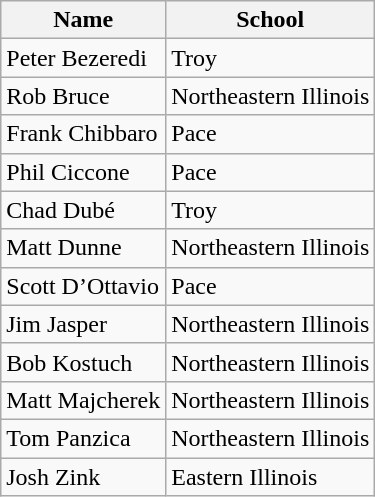<table class=wikitable>
<tr>
<th>Name</th>
<th>School</th>
</tr>
<tr>
<td>Peter Bezeredi</td>
<td>Troy</td>
</tr>
<tr>
<td>Rob Bruce</td>
<td>Northeastern Illinois</td>
</tr>
<tr>
<td>Frank Chibbaro</td>
<td>Pace</td>
</tr>
<tr>
<td>Phil Ciccone</td>
<td>Pace</td>
</tr>
<tr>
<td>Chad Dubé</td>
<td>Troy</td>
</tr>
<tr>
<td>Matt Dunne</td>
<td>Northeastern Illinois</td>
</tr>
<tr>
<td>Scott D’Ottavio</td>
<td>Pace</td>
</tr>
<tr>
<td>Jim Jasper</td>
<td>Northeastern Illinois</td>
</tr>
<tr>
<td>Bob Kostuch</td>
<td>Northeastern Illinois</td>
</tr>
<tr>
<td>Matt Majcherek</td>
<td>Northeastern Illinois</td>
</tr>
<tr>
<td>Tom Panzica</td>
<td>Northeastern Illinois</td>
</tr>
<tr>
<td>Josh Zink</td>
<td>Eastern Illinois</td>
</tr>
</table>
